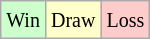<table class="wikitable">
<tr>
<td style="background-color: #CCFFCC;"><small>Win</small></td>
<td style="background-color: #FFFFCC;"><small>Draw</small></td>
<td style="background-color: #FFCCCC;"><small>Loss</small></td>
</tr>
</table>
